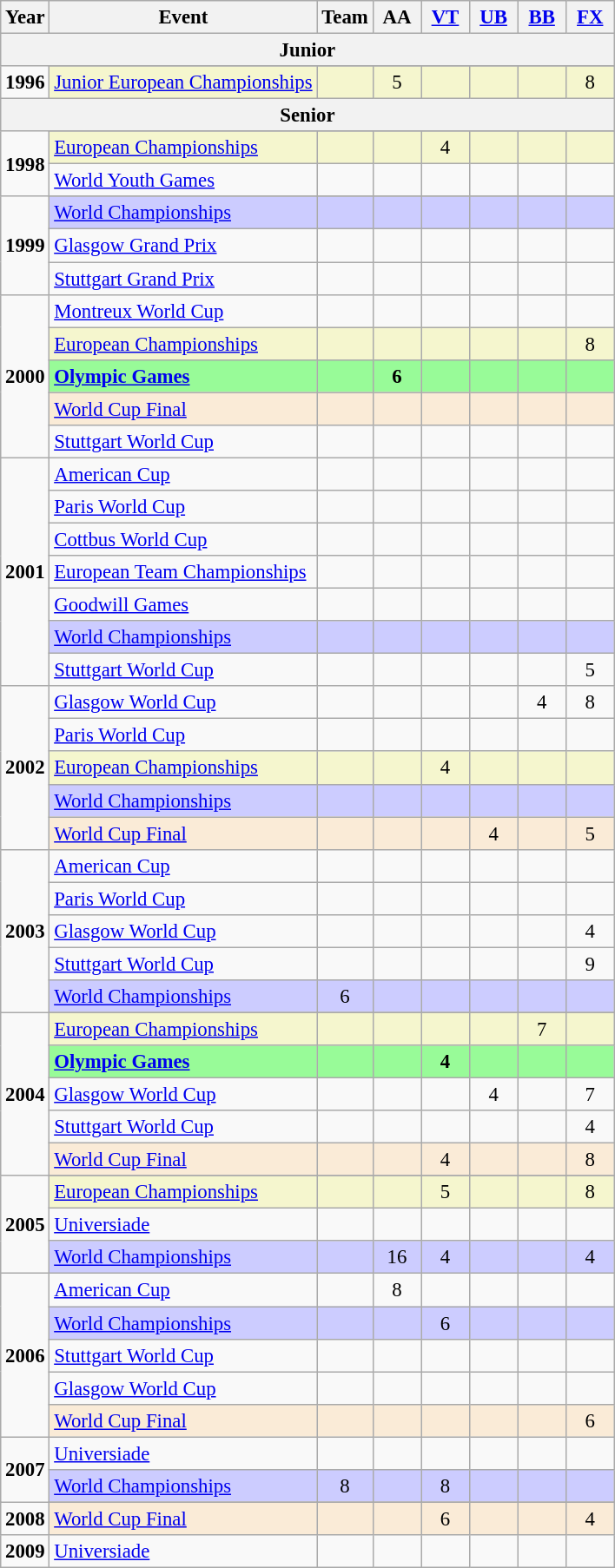<table class="wikitable" style="text-align:center; font-size:95%;">
<tr>
<th align=center>Year</th>
<th align=center>Event</th>
<th style="width:30px;">Team</th>
<th style="width:30px;">AA</th>
<th style="width:30px;"><a href='#'>VT</a></th>
<th style="width:30px;"><a href='#'>UB</a></th>
<th style="width:30px;"><a href='#'>BB</a></th>
<th style="width:30px;"><a href='#'>FX</a></th>
</tr>
<tr>
<th colspan="8"><strong>Junior</strong></th>
</tr>
<tr>
<td rowspan="2"><strong>1996</strong></td>
</tr>
<tr bgcolor="#f5f6ce">
<td align=left><a href='#'>Junior European Championships</a></td>
<td></td>
<td>5</td>
<td></td>
<td></td>
<td></td>
<td>8</td>
</tr>
<tr>
<th colspan="8"><strong>Senior</strong></th>
</tr>
<tr>
<td rowspan="3"><strong>1998</strong></td>
</tr>
<tr bgcolor="#f5f6ce">
<td align=left><a href='#'>European Championships</a></td>
<td></td>
<td></td>
<td>4</td>
<td></td>
<td></td>
<td></td>
</tr>
<tr>
<td align=left><a href='#'>World Youth Games</a></td>
<td></td>
<td></td>
<td></td>
<td></td>
<td></td>
<td></td>
</tr>
<tr>
<td rowspan="4"><strong>1999</strong></td>
</tr>
<tr bgcolor=#CCCCFF>
<td align=left><a href='#'>World Championships</a></td>
<td></td>
<td></td>
<td></td>
<td></td>
<td></td>
<td></td>
</tr>
<tr>
<td align=left><a href='#'>Glasgow Grand Prix</a></td>
<td></td>
<td></td>
<td></td>
<td></td>
<td></td>
<td></td>
</tr>
<tr>
<td align=left><a href='#'>Stuttgart Grand Prix</a></td>
<td></td>
<td></td>
<td></td>
<td></td>
<td></td>
<td></td>
</tr>
<tr>
<td rowspan="5"><strong>2000</strong></td>
<td align=left><a href='#'>Montreux World Cup</a></td>
<td></td>
<td></td>
<td></td>
<td></td>
<td></td>
<td></td>
</tr>
<tr bgcolor="#f5f6ce">
<td align=left><a href='#'>European Championships</a></td>
<td></td>
<td></td>
<td></td>
<td></td>
<td></td>
<td>8</td>
</tr>
<tr bgcolor=98FB98>
<td align=left><strong><a href='#'>Olympic Games</a></strong></td>
<td></td>
<td><strong>6</strong></td>
<td></td>
<td></td>
<td></td>
<td></td>
</tr>
<tr bgcolor=#FAEBD7>
<td align=left><a href='#'>World Cup Final</a></td>
<td></td>
<td></td>
<td></td>
<td></td>
<td></td>
<td></td>
</tr>
<tr>
<td align=left><a href='#'>Stuttgart World Cup</a></td>
<td></td>
<td></td>
<td></td>
<td></td>
<td></td>
<td></td>
</tr>
<tr>
<td rowspan="7"><strong>2001</strong></td>
<td align=left><a href='#'>American Cup</a></td>
<td></td>
<td></td>
<td></td>
<td></td>
<td></td>
<td></td>
</tr>
<tr>
<td align=left><a href='#'>Paris World Cup</a></td>
<td></td>
<td></td>
<td></td>
<td></td>
<td></td>
<td></td>
</tr>
<tr>
<td align=left><a href='#'>Cottbus World Cup</a></td>
<td></td>
<td></td>
<td></td>
<td></td>
<td></td>
<td></td>
</tr>
<tr>
<td align=left><a href='#'>European Team Championships</a></td>
<td></td>
<td></td>
<td></td>
<td></td>
<td></td>
<td></td>
</tr>
<tr>
<td align=left><a href='#'>Goodwill Games</a></td>
<td></td>
<td></td>
<td></td>
<td></td>
<td></td>
<td></td>
</tr>
<tr bgcolor=#CCCCFF>
<td align=left><a href='#'>World Championships</a></td>
<td></td>
<td></td>
<td></td>
<td></td>
<td></td>
<td></td>
</tr>
<tr>
<td align=left><a href='#'>Stuttgart World Cup</a></td>
<td></td>
<td></td>
<td></td>
<td></td>
<td></td>
<td>5</td>
</tr>
<tr>
<td rowspan="5"><strong>2002</strong></td>
<td align=left><a href='#'>Glasgow World Cup</a></td>
<td></td>
<td></td>
<td></td>
<td></td>
<td>4</td>
<td>8</td>
</tr>
<tr>
<td align=left><a href='#'>Paris World Cup</a></td>
<td></td>
<td></td>
<td></td>
<td></td>
<td></td>
<td></td>
</tr>
<tr bgcolor="#f5f6ce">
<td align=left><a href='#'>European Championships</a></td>
<td></td>
<td></td>
<td>4</td>
<td></td>
<td></td>
<td></td>
</tr>
<tr bgcolor=#CCCCFF>
<td align=left><a href='#'>World Championships</a></td>
<td></td>
<td></td>
<td></td>
<td></td>
<td></td>
<td></td>
</tr>
<tr bgcolor=#FAEBD7>
<td align=left><a href='#'>World Cup Final</a></td>
<td></td>
<td></td>
<td></td>
<td>4</td>
<td></td>
<td>5</td>
</tr>
<tr>
<td rowspan="5"><strong>2003</strong></td>
<td align=left><a href='#'>American Cup</a></td>
<td></td>
<td></td>
<td></td>
<td></td>
<td></td>
<td></td>
</tr>
<tr>
<td align=left><a href='#'>Paris World Cup</a></td>
<td></td>
<td></td>
<td></td>
<td></td>
<td></td>
<td></td>
</tr>
<tr>
<td align=left><a href='#'>Glasgow World Cup</a></td>
<td></td>
<td></td>
<td></td>
<td></td>
<td></td>
<td>4</td>
</tr>
<tr>
<td align=left><a href='#'>Stuttgart World Cup</a></td>
<td></td>
<td></td>
<td></td>
<td></td>
<td></td>
<td>9</td>
</tr>
<tr bgcolor=#CCCCFF>
<td align=left><a href='#'>World Championships</a></td>
<td>6</td>
<td></td>
<td></td>
<td></td>
<td></td>
<td></td>
</tr>
<tr>
<td rowspan="6"><strong>2004</strong></td>
</tr>
<tr bgcolor="#f5f6ce">
<td align=left><a href='#'>European Championships</a></td>
<td></td>
<td></td>
<td></td>
<td></td>
<td>7</td>
<td></td>
</tr>
<tr bgcolor=98FB98>
<td align=left><strong><a href='#'>Olympic Games</a></strong></td>
<td></td>
<td></td>
<td><strong>4</strong></td>
<td></td>
<td></td>
<td></td>
</tr>
<tr>
<td align=left><a href='#'>Glasgow World Cup</a></td>
<td></td>
<td></td>
<td></td>
<td>4</td>
<td></td>
<td>7</td>
</tr>
<tr>
<td align=left><a href='#'>Stuttgart World Cup</a></td>
<td></td>
<td></td>
<td></td>
<td></td>
<td></td>
<td>4</td>
</tr>
<tr bgcolor=#FAEBD7>
<td align=left><a href='#'>World Cup Final</a></td>
<td></td>
<td></td>
<td>4</td>
<td></td>
<td></td>
<td>8</td>
</tr>
<tr>
<td rowspan="4"><strong>2005</strong></td>
</tr>
<tr bgcolor="#f5f6ce">
<td align=left><a href='#'>European Championships</a></td>
<td></td>
<td></td>
<td>5</td>
<td></td>
<td></td>
<td>8</td>
</tr>
<tr>
<td align=left><a href='#'>Universiade</a></td>
<td></td>
<td></td>
<td></td>
<td></td>
<td></td>
<td></td>
</tr>
<tr bgcolor=#CCCCFF>
<td align=left><a href='#'>World Championships</a></td>
<td></td>
<td>16</td>
<td>4</td>
<td></td>
<td></td>
<td>4</td>
</tr>
<tr>
<td rowspan="5"><strong>2006</strong></td>
<td align=left><a href='#'>American Cup</a></td>
<td></td>
<td>8</td>
<td></td>
<td></td>
<td></td>
<td></td>
</tr>
<tr bgcolor=#CCCCFF>
<td align=left><a href='#'>World Championships</a></td>
<td></td>
<td></td>
<td>6</td>
<td></td>
<td></td>
<td></td>
</tr>
<tr>
<td align=left><a href='#'>Stuttgart World Cup</a></td>
<td></td>
<td></td>
<td></td>
<td></td>
<td></td>
<td></td>
</tr>
<tr>
<td align=left><a href='#'>Glasgow World Cup</a></td>
<td></td>
<td></td>
<td></td>
<td></td>
<td></td>
<td></td>
</tr>
<tr bgcolor=#FAEBD7>
<td align=left><a href='#'>World Cup Final</a></td>
<td></td>
<td></td>
<td></td>
<td></td>
<td></td>
<td>6</td>
</tr>
<tr>
<td rowspan="2"><strong>2007</strong></td>
<td align=left><a href='#'>Universiade</a></td>
<td></td>
<td></td>
<td></td>
<td></td>
<td></td>
<td></td>
</tr>
<tr bgcolor=#CCCCFF>
<td align=left><a href='#'>World Championships</a></td>
<td>8</td>
<td></td>
<td>8</td>
<td></td>
<td></td>
<td></td>
</tr>
<tr>
<td rowspan="2"><strong>2008</strong></td>
</tr>
<tr bgcolor=#FAEBD7>
<td align=left><a href='#'>World Cup Final</a></td>
<td></td>
<td></td>
<td>6</td>
<td></td>
<td></td>
<td>4</td>
</tr>
<tr>
<td rowspan="1"><strong>2009</strong></td>
<td align=left><a href='#'>Universiade</a></td>
<td></td>
<td></td>
<td></td>
<td></td>
<td></td>
<td></td>
</tr>
</table>
